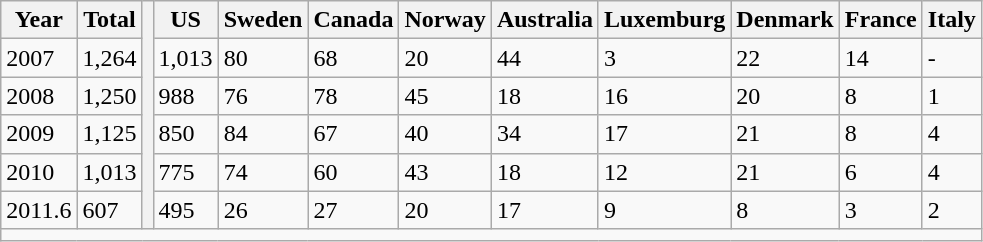<table class="wikitable">
<tr>
<th>Year</th>
<th>Total</th>
<th rowspan="6"></th>
<th>US</th>
<th>Sweden</th>
<th>Canada</th>
<th>Norway</th>
<th>Australia</th>
<th>Luxemburg</th>
<th>Denmark</th>
<th>France</th>
<th>Italy</th>
</tr>
<tr>
<td>2007</td>
<td>1,264</td>
<td>1,013</td>
<td>80</td>
<td>68</td>
<td>20</td>
<td>44</td>
<td>3</td>
<td>22</td>
<td>14</td>
<td>-</td>
</tr>
<tr>
<td>2008</td>
<td>1,250</td>
<td>988</td>
<td>76</td>
<td>78</td>
<td>45</td>
<td>18</td>
<td>16</td>
<td>20</td>
<td>8</td>
<td>1</td>
</tr>
<tr>
<td>2009</td>
<td>1,125</td>
<td>850</td>
<td>84</td>
<td>67</td>
<td>40</td>
<td>34</td>
<td>17</td>
<td>21</td>
<td>8</td>
<td>4</td>
</tr>
<tr>
<td>2010</td>
<td>1,013</td>
<td>775</td>
<td>74</td>
<td>60</td>
<td>43</td>
<td>18</td>
<td>12</td>
<td>21</td>
<td>6</td>
<td>4</td>
</tr>
<tr>
<td>2011.6</td>
<td>607</td>
<td>495</td>
<td>26</td>
<td>27</td>
<td>20</td>
<td>17</td>
<td>9</td>
<td>8</td>
<td>3</td>
<td>2</td>
</tr>
<tr>
<td colspan="12"></td>
</tr>
</table>
